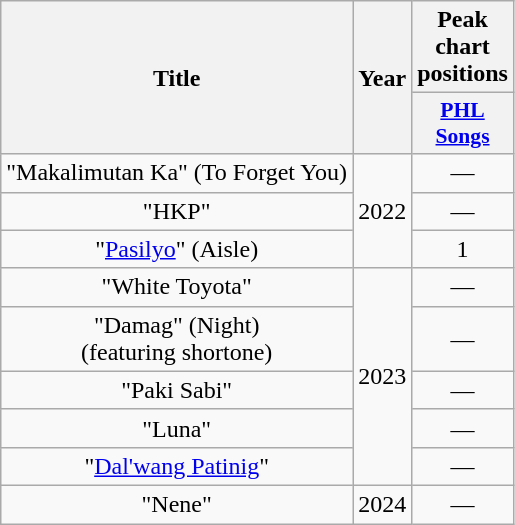<table class="wikitable plainrowheaders" style="text-align:center">
<tr>
<th rowspan="2" scope="col">Title</th>
<th rowspan="2" scope="col">Year</th>
<th scope="col">Peak chart positions</th>
</tr>
<tr>
<th scope="col" style="font-size:90%; width:3em"><a href='#'>PHL<br>Songs</a><br></th>
</tr>
<tr>
<td>"Makalimutan Ka" (To Forget You)</td>
<td rowspan="3">2022</td>
<td>—</td>
</tr>
<tr>
<td>"HKP"</td>
<td>—</td>
</tr>
<tr>
<td>"<a href='#'>Pasilyo</a>" (Aisle)</td>
<td>1</td>
</tr>
<tr>
<td>"White Toyota"</td>
<td rowspan="5">2023</td>
<td>—</td>
</tr>
<tr>
<td>"Damag" (Night)<br>(featuring shortone)</td>
<td>—</td>
</tr>
<tr>
<td>"Paki Sabi"</td>
<td>—</td>
</tr>
<tr>
<td>"Luna"</td>
<td>—</td>
</tr>
<tr>
<td>"<a href='#'>Dal'wang Patinig</a>"</td>
<td>—</td>
</tr>
<tr>
<td>"Nene"</td>
<td>2024</td>
<td>—</td>
</tr>
</table>
